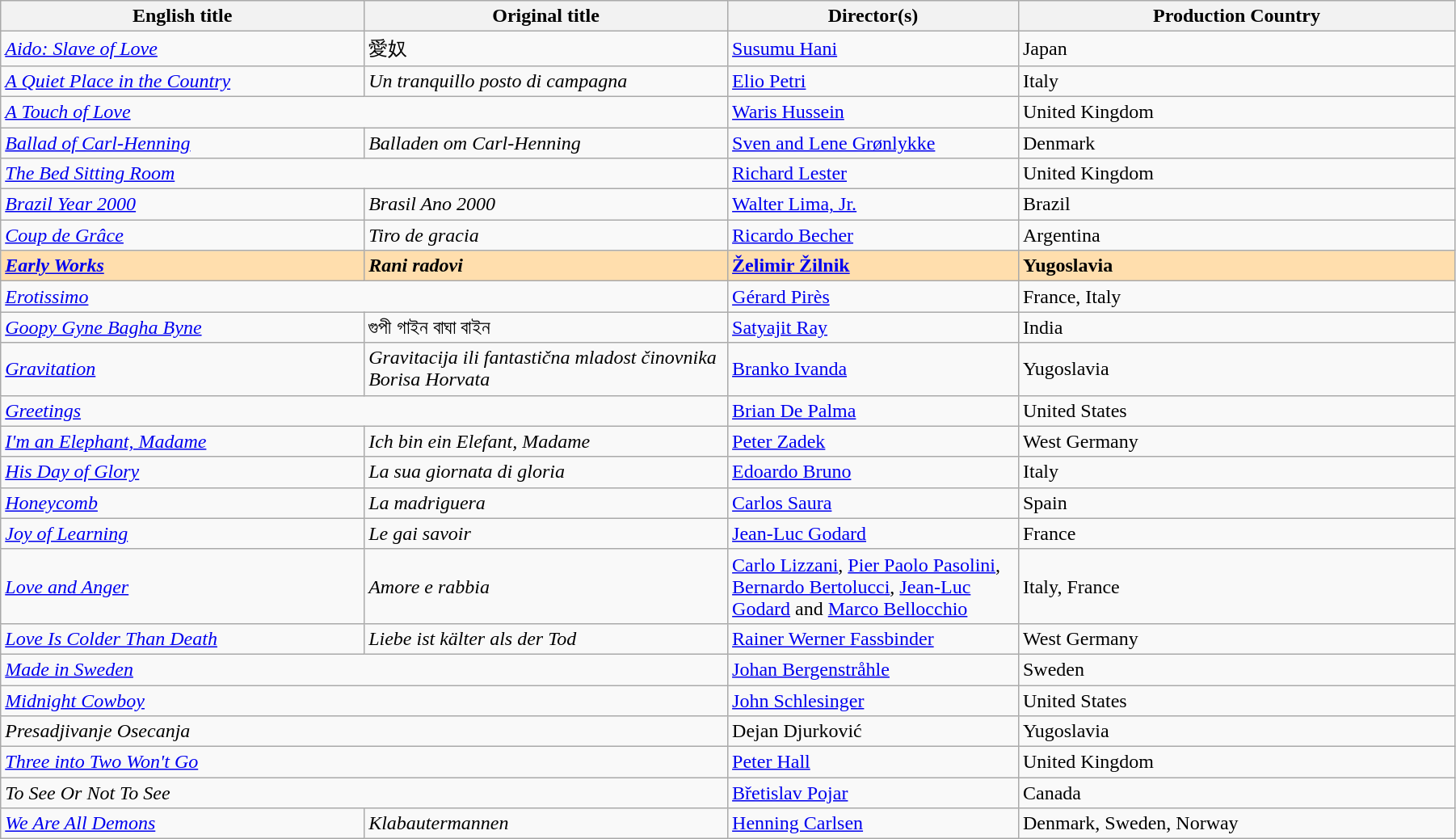<table class="wikitable" width="95%" cellpadding="5">
<tr>
<th width="25%">English title</th>
<th width="25%">Original title</th>
<th width="20%">Director(s)</th>
<th width="30%">Production Country</th>
</tr>
<tr>
<td><em><a href='#'>Aido: Slave of Love</a></em></td>
<td>愛奴</td>
<td><a href='#'>Susumu Hani</a></td>
<td>Japan</td>
</tr>
<tr>
<td><em><a href='#'>A Quiet Place in the Country</a></em></td>
<td><em>Un tranquillo posto di campagna</em></td>
<td><a href='#'>Elio Petri</a></td>
<td>Italy</td>
</tr>
<tr>
<td colspan="2"><em><a href='#'>A Touch of Love</a></em></td>
<td><a href='#'>Waris Hussein</a></td>
<td>United Kingdom</td>
</tr>
<tr>
<td><em><a href='#'>Ballad of Carl-Henning</a></em></td>
<td><em>Balladen om Carl-Henning</em></td>
<td><a href='#'>Sven and Lene Grønlykke</a></td>
<td>Denmark</td>
</tr>
<tr>
<td colspan="2"><em><a href='#'>The Bed Sitting Room</a></em></td>
<td><a href='#'>Richard Lester</a></td>
<td>United Kingdom</td>
</tr>
<tr>
<td><em><a href='#'>Brazil Year 2000</a></em></td>
<td><em>Brasil Ano 2000</em></td>
<td><a href='#'>Walter Lima, Jr.</a></td>
<td>Brazil</td>
</tr>
<tr>
<td><em><a href='#'>Coup de Grâce</a></em></td>
<td><em>Tiro de gracia</em></td>
<td><a href='#'>Ricardo Becher</a></td>
<td>Argentina</td>
</tr>
<tr style="background:#FFDEAD;">
<td><strong><em><a href='#'>Early Works</a></em></strong></td>
<td><strong><em>Rani radovi</em></strong></td>
<td><strong><a href='#'>Želimir Žilnik</a></strong></td>
<td><strong>Yugoslavia</strong></td>
</tr>
<tr>
<td colspan="2"><em><a href='#'>Erotissimo</a></em></td>
<td><a href='#'>Gérard Pirès</a></td>
<td>France, Italy</td>
</tr>
<tr>
<td><em><a href='#'>Goopy Gyne Bagha Byne</a></em></td>
<td>গুপী গাইন বাঘা বাইন</td>
<td><a href='#'>Satyajit Ray</a></td>
<td>India</td>
</tr>
<tr>
<td><em><a href='#'>Gravitation</a></em></td>
<td><em>Gravitacija ili fantastična mladost činovnika Borisa Horvata</em></td>
<td><a href='#'>Branko Ivanda</a></td>
<td>Yugoslavia</td>
</tr>
<tr>
<td colspan="2"><em><a href='#'>Greetings</a></em></td>
<td><a href='#'>Brian De Palma</a></td>
<td>United States</td>
</tr>
<tr>
<td><em><a href='#'>I'm an Elephant, Madame</a></em></td>
<td><em>Ich bin ein Elefant, Madame</em></td>
<td><a href='#'>Peter Zadek</a></td>
<td>West Germany</td>
</tr>
<tr>
<td><em><a href='#'>His Day of Glory</a></em></td>
<td><em>La sua giornata di gloria</em></td>
<td><a href='#'>Edoardo Bruno</a></td>
<td>Italy</td>
</tr>
<tr>
<td><em><a href='#'>Honeycomb</a></em></td>
<td><em>La madriguera</em></td>
<td><a href='#'>Carlos Saura</a></td>
<td>Spain</td>
</tr>
<tr>
<td><em><a href='#'>Joy of Learning</a></em></td>
<td><em>Le gai savoir</em></td>
<td><a href='#'>Jean-Luc Godard</a></td>
<td>France</td>
</tr>
<tr>
<td><em><a href='#'>Love and Anger</a></em></td>
<td><em>Amore e rabbia</em></td>
<td><a href='#'>Carlo Lizzani</a>, <a href='#'>Pier Paolo Pasolini</a>, <a href='#'>Bernardo Bertolucci</a>, <a href='#'>Jean-Luc Godard</a> and <a href='#'>Marco Bellocchio</a></td>
<td>Italy, France</td>
</tr>
<tr>
<td><em><a href='#'>Love Is Colder Than Death</a></em></td>
<td><em>Liebe ist kälter als der Tod</em></td>
<td><a href='#'>Rainer Werner Fassbinder</a></td>
<td>West Germany</td>
</tr>
<tr>
<td colspan="2"><em><a href='#'>Made in Sweden</a></em></td>
<td><a href='#'>Johan Bergenstråhle</a></td>
<td>Sweden</td>
</tr>
<tr>
<td colspan="2"><em><a href='#'>Midnight Cowboy</a></em></td>
<td><a href='#'>John Schlesinger</a></td>
<td>United States</td>
</tr>
<tr>
<td colspan="2"><em>Presadjivanje Osecanja</em></td>
<td>Dejan Djurković</td>
<td>Yugoslavia</td>
</tr>
<tr>
<td colspan="2"><em><a href='#'>Three into Two Won't Go</a></em></td>
<td><a href='#'>Peter Hall</a></td>
<td>United Kingdom</td>
</tr>
<tr>
<td colspan="2"><em>To See Or Not To See</em></td>
<td><a href='#'>Břetislav Pojar</a></td>
<td>Canada</td>
</tr>
<tr>
<td><em><a href='#'>We Are All Demons</a></em></td>
<td><em>Klabautermannen</em></td>
<td><a href='#'>Henning Carlsen</a></td>
<td>Denmark, Sweden, Norway</td>
</tr>
</table>
